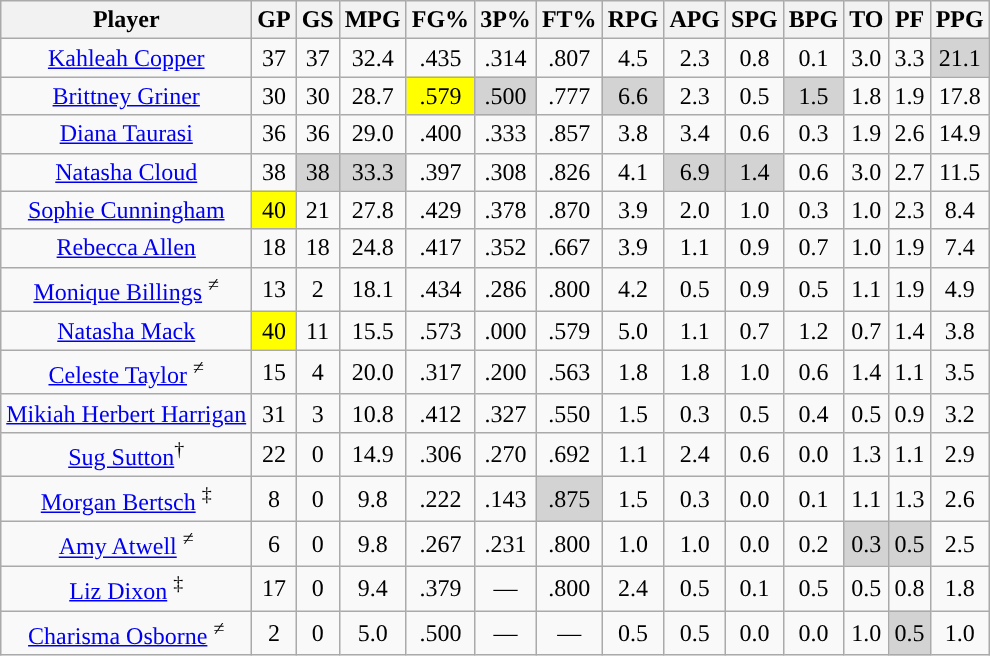<table class="wikitable sortable" style="text-align:center;">
<tr>
<th>Player</th>
<th>GP</th>
<th>GS</th>
<th>MPG</th>
<th>FG%</th>
<th>3P%</th>
<th>FT%</th>
<th>RPG</th>
<th>APG</th>
<th>SPG</th>
<th>BPG</th>
<th>TO</th>
<th>PF</th>
<th>PPG</th>
</tr>
<tr>
<td><a href='#'>Kahleah Copper</a></td>
<td>37</td>
<td>37</td>
<td>32.4</td>
<td>.435</td>
<td>.314</td>
<td>.807</td>
<td>4.5</td>
<td>2.3</td>
<td>0.8</td>
<td>0.1</td>
<td>3.0</td>
<td>3.3</td>
<td style="background:#D3D3D3;">21.1</td>
</tr>
<tr>
<td><a href='#'>Brittney Griner</a></td>
<td>30</td>
<td>30</td>
<td>28.7</td>
<td style="background:yellow;">.579</td>
<td style="background:#D3D3D3;">.500</td>
<td>.777</td>
<td style="background:#D3D3D3;">6.6</td>
<td>2.3</td>
<td>0.5</td>
<td style="background:#D3D3D3;">1.5</td>
<td>1.8</td>
<td>1.9</td>
<td>17.8</td>
</tr>
<tr>
<td><a href='#'>Diana Taurasi</a></td>
<td>36</td>
<td>36</td>
<td>29.0</td>
<td>.400</td>
<td>.333</td>
<td>.857</td>
<td>3.8</td>
<td>3.4</td>
<td>0.6</td>
<td>0.3</td>
<td>1.9</td>
<td>2.6</td>
<td>14.9</td>
</tr>
<tr>
<td><a href='#'>Natasha Cloud</a></td>
<td>38</td>
<td style="background:#D3D3D3;">38</td>
<td style="background:#D3D3D3;">33.3</td>
<td>.397</td>
<td>.308</td>
<td>.826</td>
<td>4.1</td>
<td style="background:#D3D3D3;">6.9</td>
<td style="background:#D3D3D3;">1.4</td>
<td>0.6</td>
<td>3.0</td>
<td>2.7</td>
<td>11.5</td>
</tr>
<tr>
<td><a href='#'>Sophie Cunningham</a></td>
<td style="background:yellow;">40</td>
<td>21</td>
<td>27.8</td>
<td>.429</td>
<td>.378</td>
<td>.870</td>
<td>3.9</td>
<td>2.0</td>
<td>1.0</td>
<td>0.3</td>
<td>1.0</td>
<td>2.3</td>
<td>8.4</td>
</tr>
<tr>
<td><a href='#'>Rebecca Allen</a></td>
<td>18</td>
<td>18</td>
<td>24.8</td>
<td>.417</td>
<td>.352</td>
<td>.667</td>
<td>3.9</td>
<td>1.1</td>
<td>0.9</td>
<td>0.7</td>
<td>1.0</td>
<td>1.9</td>
<td>7.4</td>
</tr>
<tr>
<td><a href='#'>Monique Billings</a> <sup>≠</sup></td>
<td>13</td>
<td>2</td>
<td>18.1</td>
<td>.434</td>
<td>.286</td>
<td>.800</td>
<td>4.2</td>
<td>0.5</td>
<td>0.9</td>
<td>0.5</td>
<td>1.1</td>
<td>1.9</td>
<td>4.9</td>
</tr>
<tr>
<td><a href='#'>Natasha Mack</a></td>
<td style="background:yellow;">40</td>
<td>11</td>
<td>15.5</td>
<td>.573</td>
<td>.000</td>
<td>.579</td>
<td>5.0</td>
<td>1.1</td>
<td>0.7</td>
<td>1.2</td>
<td>0.7</td>
<td>1.4</td>
<td>3.8</td>
</tr>
<tr>
<td><a href='#'>Celeste Taylor</a> <sup>≠</sup></td>
<td>15</td>
<td>4</td>
<td>20.0</td>
<td>.317</td>
<td>.200</td>
<td>.563</td>
<td>1.8</td>
<td>1.8</td>
<td>1.0</td>
<td>0.6</td>
<td>1.4</td>
<td>1.1</td>
<td>3.5</td>
</tr>
<tr>
<td><a href='#'>Mikiah Herbert Harrigan</a></td>
<td>31</td>
<td>3</td>
<td>10.8</td>
<td>.412</td>
<td>.327</td>
<td>.550</td>
<td>1.5</td>
<td>0.3</td>
<td>0.5</td>
<td>0.4</td>
<td>0.5</td>
<td>0.9</td>
<td>3.2</td>
</tr>
<tr>
<td><a href='#'>Sug Sutton</a><sup>†</sup></td>
<td>22</td>
<td>0</td>
<td>14.9</td>
<td>.306</td>
<td>.270</td>
<td>.692</td>
<td>1.1</td>
<td>2.4</td>
<td>0.6</td>
<td>0.0</td>
<td>1.3</td>
<td>1.1</td>
<td>2.9</td>
</tr>
<tr>
<td><a href='#'>Morgan Bertsch</a> <sup>‡</sup></td>
<td>8</td>
<td>0</td>
<td>9.8</td>
<td>.222</td>
<td>.143</td>
<td style="background:#D3D3D3;">.875</td>
<td>1.5</td>
<td>0.3</td>
<td>0.0</td>
<td>0.1</td>
<td>1.1</td>
<td>1.3</td>
<td>2.6</td>
</tr>
<tr>
<td><a href='#'>Amy Atwell</a> <sup>≠</sup></td>
<td>6</td>
<td>0</td>
<td>9.8</td>
<td>.267</td>
<td>.231</td>
<td>.800</td>
<td>1.0</td>
<td>1.0</td>
<td>0.0</td>
<td>0.2</td>
<td style="background:#D3D3D3;">0.3</td>
<td style="background:#D3D3D3;">0.5</td>
<td>2.5</td>
</tr>
<tr>
<td><a href='#'>Liz Dixon</a> <sup>‡</sup></td>
<td>17</td>
<td>0</td>
<td>9.4</td>
<td>.379</td>
<td>—</td>
<td>.800</td>
<td>2.4</td>
<td>0.5</td>
<td>0.1</td>
<td>0.5</td>
<td>0.5</td>
<td>0.8</td>
<td>1.8</td>
</tr>
<tr>
<td><a href='#'>Charisma Osborne</a> <sup>≠</sup></td>
<td>2</td>
<td>0</td>
<td>5.0</td>
<td>.500</td>
<td>—</td>
<td>—</td>
<td>0.5</td>
<td>0.5</td>
<td>0.0</td>
<td>0.0</td>
<td>1.0</td>
<td style="background:#D3D3D3;">0.5</td>
<td>1.0</td>
</tr>
</table>
